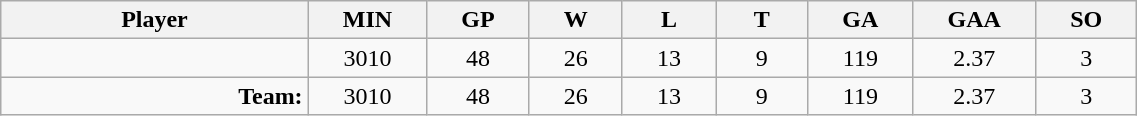<table class="wikitable sortable" width="60%">
<tr>
<th bgcolor="#DDDDFF" width="10%">Player</th>
<th width="3%" bgcolor="#DDDDFF" title="Minutes played">MIN</th>
<th width="3%" bgcolor="#DDDDFF" title="Games played in">GP</th>
<th width="3%" bgcolor="#DDDDFF" title="Wins">W</th>
<th width="3%" bgcolor="#DDDDFF"title="Losses">L</th>
<th width="3%" bgcolor="#DDDDFF" title="Ties">T</th>
<th width="3%" bgcolor="#DDDDFF" title="Goals against">GA</th>
<th width="3%" bgcolor="#DDDDFF" title="Goals against average">GAA</th>
<th width="3%" bgcolor="#DDDDFF"title="Shut-outs">SO</th>
</tr>
<tr align="center">
<td align="right"></td>
<td>3010</td>
<td>48</td>
<td>26</td>
<td>13</td>
<td>9</td>
<td>119</td>
<td>2.37</td>
<td>3</td>
</tr>
<tr align="center">
<td align="right"><strong>Team:</strong></td>
<td>3010</td>
<td>48</td>
<td>26</td>
<td>13</td>
<td>9</td>
<td>119</td>
<td>2.37</td>
<td>3</td>
</tr>
</table>
